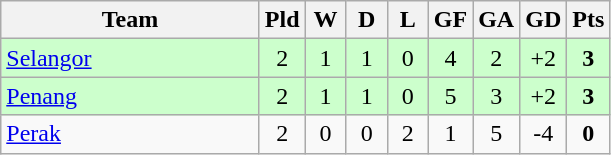<table class="wikitable" style="text-align: center;">
<tr>
<th width=165>Team</th>
<th width=20>Pld</th>
<th width=20>W</th>
<th width=20>D</th>
<th width=20>L</th>
<th width=20>GF</th>
<th width=20>GA</th>
<th width=20>GD</th>
<th width=20>Pts</th>
</tr>
<tr style="background: #ccffcc;">
<td align=left><a href='#'>Selangor</a></td>
<td>2</td>
<td>1</td>
<td>1</td>
<td>0</td>
<td>4</td>
<td>2</td>
<td>+2</td>
<td><strong>3</strong></td>
</tr>
<tr style="background: #ccffcc;">
<td align=left><a href='#'>Penang</a></td>
<td>2</td>
<td>1</td>
<td>1</td>
<td>0</td>
<td>5</td>
<td>3</td>
<td>+2</td>
<td><strong>3</strong></td>
</tr>
<tr>
<td align=left><a href='#'>Perak</a></td>
<td>2</td>
<td>0</td>
<td>0</td>
<td>2</td>
<td>1</td>
<td>5</td>
<td>-4</td>
<td><strong>0</strong></td>
</tr>
</table>
